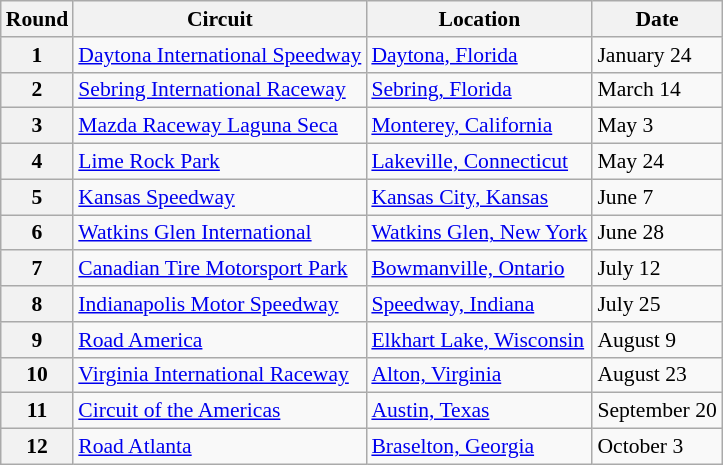<table class="wikitable" style="font-size: 90%;">
<tr>
<th>Round</th>
<th>Circuit</th>
<th>Location</th>
<th>Date</th>
</tr>
<tr>
<th>1</th>
<td><a href='#'>Daytona International Speedway</a></td>
<td><a href='#'>Daytona, Florida</a></td>
<td>January 24</td>
</tr>
<tr>
<th>2</th>
<td><a href='#'>Sebring International Raceway</a></td>
<td><a href='#'>Sebring, Florida</a></td>
<td>March 14</td>
</tr>
<tr>
<th>3</th>
<td><a href='#'>Mazda Raceway Laguna Seca</a></td>
<td><a href='#'>Monterey, California</a></td>
<td>May 3</td>
</tr>
<tr>
<th>4</th>
<td><a href='#'>Lime Rock Park</a></td>
<td><a href='#'>Lakeville, Connecticut</a></td>
<td>May 24</td>
</tr>
<tr>
<th>5</th>
<td><a href='#'>Kansas Speedway</a></td>
<td><a href='#'>Kansas City, Kansas</a></td>
<td>June 7</td>
</tr>
<tr>
<th>6</th>
<td><a href='#'>Watkins Glen International</a></td>
<td><a href='#'>Watkins Glen, New York</a></td>
<td>June 28</td>
</tr>
<tr>
<th>7</th>
<td><a href='#'>Canadian Tire Motorsport Park</a></td>
<td><a href='#'>Bowmanville, Ontario</a></td>
<td>July 12</td>
</tr>
<tr>
<th>8</th>
<td><a href='#'>Indianapolis Motor Speedway</a></td>
<td><a href='#'>Speedway, Indiana</a></td>
<td>July 25</td>
</tr>
<tr>
<th>9</th>
<td><a href='#'>Road America</a></td>
<td><a href='#'>Elkhart Lake, Wisconsin</a></td>
<td>August 9</td>
</tr>
<tr>
<th>10</th>
<td><a href='#'>Virginia International Raceway</a></td>
<td><a href='#'>Alton, Virginia</a></td>
<td>August 23</td>
</tr>
<tr>
<th>11</th>
<td><a href='#'>Circuit of the Americas</a></td>
<td><a href='#'>Austin, Texas</a></td>
<td>September 20</td>
</tr>
<tr>
<th>12</th>
<td><a href='#'>Road Atlanta</a></td>
<td><a href='#'>Braselton, Georgia</a></td>
<td>October 3</td>
</tr>
</table>
